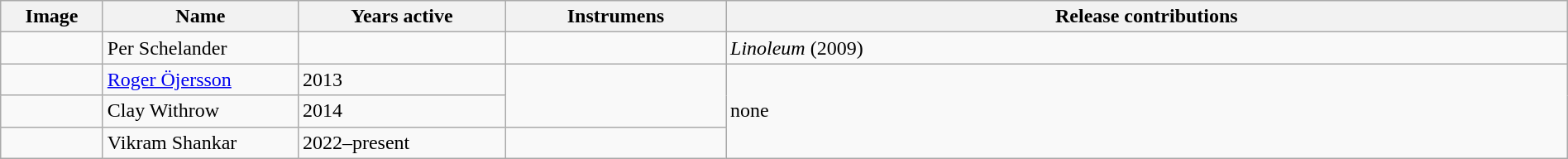<table class="wikitable" border="1" width="100%">
<tr>
<th width="75">Image</th>
<th width="150">Name</th>
<th width="160">Years active</th>
<th width="170">Instrumens</th>
<th>Release contributions</th>
</tr>
<tr>
<td></td>
<td>Per Schelander</td>
<td></td>
<td></td>
<td><em>Linoleum</em> (2009)</td>
</tr>
<tr>
<td></td>
<td><a href='#'>Roger Öjersson</a></td>
<td>2013</td>
<td rowspan="2"></td>
<td rowspan="4">none</td>
</tr>
<tr>
<td></td>
<td>Clay Withrow</td>
<td>2014</td>
</tr>
<tr>
<td></td>
<td>Vikram Shankar</td>
<td>2022–present</td>
<td></td>
</tr>
</table>
